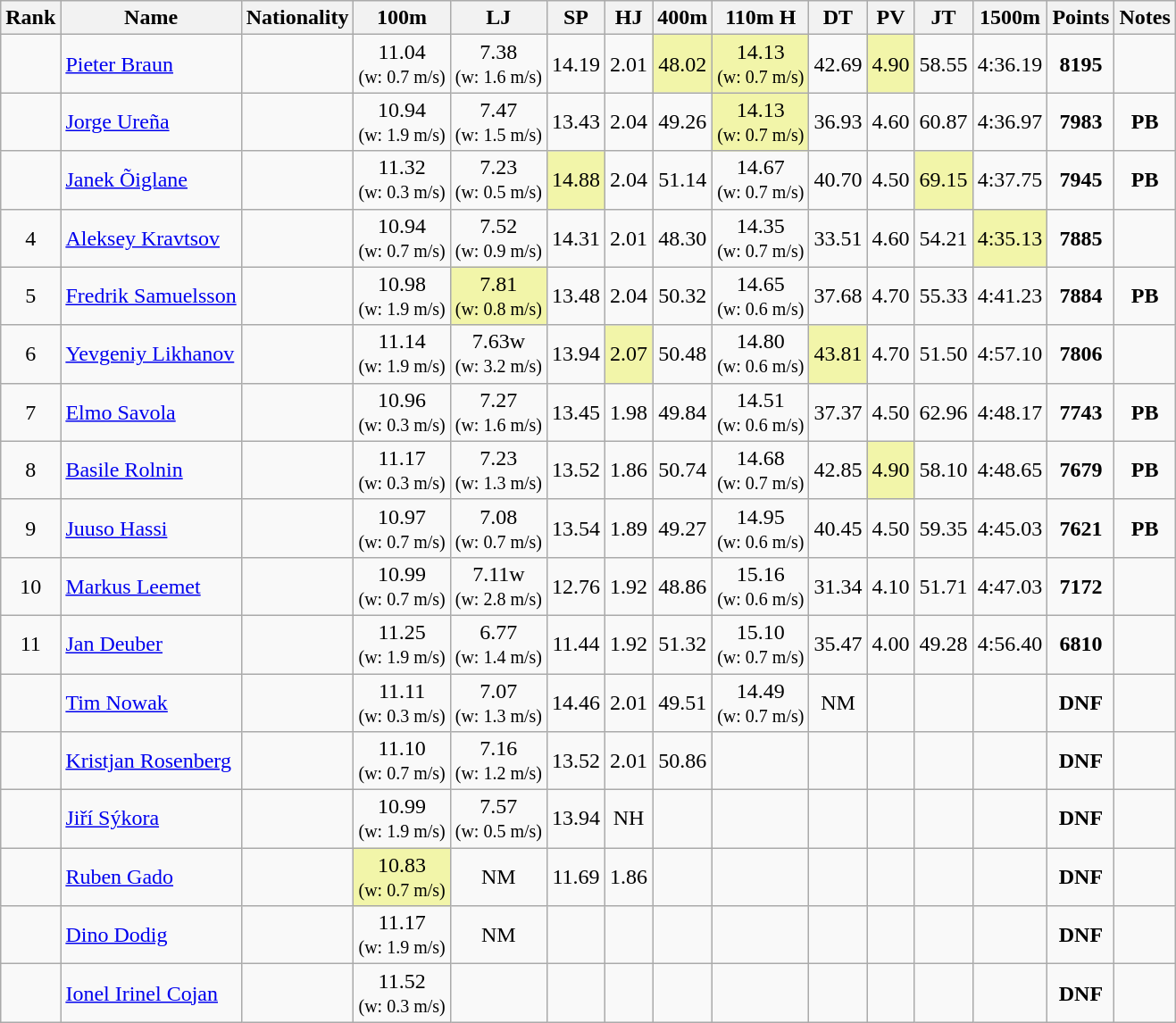<table class="wikitable sortable" style="text-align:center">
<tr>
<th>Rank</th>
<th>Name</th>
<th>Nationality</th>
<th>100m</th>
<th>LJ</th>
<th>SP</th>
<th>HJ</th>
<th>400m</th>
<th>110m H</th>
<th>DT</th>
<th>PV</th>
<th>JT</th>
<th>1500m</th>
<th>Points</th>
<th>Notes</th>
</tr>
<tr>
<td></td>
<td align=left><a href='#'>Pieter Braun</a></td>
<td align=left></td>
<td>11.04<br><small>(w: 0.7 m/s)</small></td>
<td>7.38<br><small>(w: 1.6 m/s)</small></td>
<td>14.19</td>
<td>2.01</td>
<td bgcolor=#F2F5A9>48.02</td>
<td bgcolor=#F2F5A9>14.13<br><small>(w: 0.7 m/s)</small></td>
<td>42.69</td>
<td bgcolor=#F2F5A9>4.90</td>
<td>58.55</td>
<td>4:36.19</td>
<td><strong>8195</strong></td>
<td></td>
</tr>
<tr>
<td></td>
<td align=left><a href='#'>Jorge Ureña</a></td>
<td align=left></td>
<td>10.94<br><small>(w: 1.9 m/s)</small></td>
<td>7.47<br><small>(w: 1.5 m/s)</small></td>
<td>13.43</td>
<td>2.04</td>
<td>49.26</td>
<td bgcolor=#F2F5A9>14.13<br><small>(w: 0.7 m/s)</small></td>
<td>36.93</td>
<td>4.60</td>
<td>60.87</td>
<td>4:36.97</td>
<td><strong>7983</strong></td>
<td><strong>PB</strong></td>
</tr>
<tr>
<td></td>
<td align=left><a href='#'>Janek Õiglane</a></td>
<td align=left></td>
<td>11.32<br><small>(w: 0.3 m/s)</small></td>
<td>7.23<br><small>(w: 0.5 m/s)</small></td>
<td bgcolor=#F2F5A9>14.88</td>
<td>2.04</td>
<td>51.14</td>
<td>14.67<br><small>(w: 0.7 m/s)</small></td>
<td>40.70</td>
<td>4.50</td>
<td bgcolor=#F2F5A9>69.15</td>
<td>4:37.75</td>
<td><strong>7945</strong></td>
<td><strong>PB</strong></td>
</tr>
<tr>
<td>4</td>
<td align=left><a href='#'>Aleksey Kravtsov</a></td>
<td align=left></td>
<td>10.94<br><small>(w: 0.7 m/s)</small></td>
<td>7.52<br><small>(w: 0.9 m/s)</small></td>
<td>14.31</td>
<td>2.01</td>
<td>48.30</td>
<td>14.35<br><small>(w: 0.7 m/s)</small></td>
<td>33.51</td>
<td>4.60</td>
<td>54.21</td>
<td bgcolor=#F2F5A9>4:35.13</td>
<td><strong>7885</strong></td>
<td></td>
</tr>
<tr>
<td>5</td>
<td align=left><a href='#'>Fredrik Samuelsson</a></td>
<td align=left></td>
<td>10.98<br><small>(w: 1.9 m/s)</small></td>
<td bgcolor=#F2F5A9>7.81<br><small>(w: 0.8 m/s)</small></td>
<td>13.48</td>
<td>2.04</td>
<td>50.32</td>
<td>14.65<br><small>(w: 0.6 m/s)</small></td>
<td>37.68</td>
<td>4.70</td>
<td>55.33</td>
<td>4:41.23</td>
<td><strong>7884</strong></td>
<td><strong>PB</strong></td>
</tr>
<tr>
<td>6</td>
<td align=left><a href='#'>Yevgeniy Likhanov</a></td>
<td align=left></td>
<td>11.14<br><small>(w: 1.9 m/s)</small></td>
<td>7.63w<br><small>(w: 3.2 m/s)</small></td>
<td>13.94</td>
<td bgcolor=#F2F5A9>2.07</td>
<td>50.48</td>
<td>14.80<br><small>(w: 0.6 m/s)</small></td>
<td bgcolor=#F2F5A9>43.81</td>
<td>4.70</td>
<td>51.50</td>
<td>4:57.10</td>
<td><strong>7806</strong></td>
<td></td>
</tr>
<tr>
<td>7</td>
<td align=left><a href='#'>Elmo Savola</a></td>
<td align=left></td>
<td>10.96<br><small>(w: 0.3 m/s)</small></td>
<td>7.27<br><small>(w: 1.6 m/s)</small></td>
<td>13.45</td>
<td>1.98</td>
<td>49.84</td>
<td>14.51<br><small>(w: 0.6 m/s)</small></td>
<td>37.37</td>
<td>4.50</td>
<td>62.96</td>
<td>4:48.17</td>
<td><strong>7743</strong></td>
<td><strong>PB</strong></td>
</tr>
<tr>
<td>8</td>
<td align=left><a href='#'>Basile Rolnin</a></td>
<td align=left></td>
<td>11.17<br><small>(w: 0.3 m/s)</small></td>
<td>7.23<br><small>(w: 1.3 m/s)</small></td>
<td>13.52</td>
<td>1.86</td>
<td>50.74</td>
<td>14.68<br><small>(w: 0.7 m/s)</small></td>
<td>42.85</td>
<td bgcolor=#F2F5A9>4.90</td>
<td>58.10</td>
<td>4:48.65</td>
<td><strong>7679</strong></td>
<td><strong>PB</strong></td>
</tr>
<tr>
<td>9</td>
<td align=left><a href='#'>Juuso Hassi</a></td>
<td align=left></td>
<td>10.97<br><small>(w: 0.7 m/s)</small></td>
<td>7.08<br><small>(w: 0.7 m/s)</small></td>
<td>13.54</td>
<td>1.89</td>
<td>49.27</td>
<td>14.95<br><small>(w: 0.6 m/s)</small></td>
<td>40.45</td>
<td>4.50</td>
<td>59.35</td>
<td>4:45.03</td>
<td><strong>7621</strong></td>
<td><strong>PB</strong></td>
</tr>
<tr>
<td>10</td>
<td align=left><a href='#'>Markus Leemet</a></td>
<td align=left></td>
<td>10.99<br><small>(w: 0.7 m/s)</small></td>
<td>7.11w<br><small>(w: 2.8 m/s)</small></td>
<td>12.76</td>
<td>1.92</td>
<td>48.86</td>
<td>15.16<br><small>(w: 0.6 m/s)</small></td>
<td>31.34</td>
<td>4.10</td>
<td>51.71</td>
<td>4:47.03</td>
<td><strong>7172</strong></td>
<td></td>
</tr>
<tr>
<td>11</td>
<td align=left><a href='#'>Jan Deuber</a></td>
<td align=left></td>
<td>11.25<br><small>(w: 1.9 m/s)</small></td>
<td>6.77<br><small>(w: 1.4 m/s)</small></td>
<td>11.44</td>
<td>1.92</td>
<td>51.32</td>
<td>15.10<br><small>(w: 0.7 m/s)</small></td>
<td>35.47</td>
<td>4.00</td>
<td>49.28</td>
<td>4:56.40</td>
<td><strong>6810</strong></td>
<td></td>
</tr>
<tr>
<td></td>
<td align=left><a href='#'>Tim Nowak</a></td>
<td align=left></td>
<td>11.11<br><small>(w: 0.3 m/s)</small></td>
<td>7.07<br><small>(w: 1.3 m/s)</small></td>
<td>14.46</td>
<td>2.01</td>
<td>49.51</td>
<td>14.49<br><small>(w: 0.7 m/s)</small></td>
<td>NM</td>
<td></td>
<td></td>
<td></td>
<td><strong>DNF</strong></td>
<td></td>
</tr>
<tr>
<td></td>
<td align=left><a href='#'>Kristjan Rosenberg</a></td>
<td align=left></td>
<td>11.10<br><small>(w: 0.7 m/s)</small></td>
<td>7.16<br><small>(w: 1.2 m/s)</small></td>
<td>13.52</td>
<td>2.01</td>
<td>50.86</td>
<td></td>
<td></td>
<td></td>
<td></td>
<td></td>
<td><strong>DNF</strong></td>
<td></td>
</tr>
<tr>
<td></td>
<td align=left><a href='#'>Jiří Sýkora</a></td>
<td align=left></td>
<td>10.99<br><small>(w: 1.9 m/s)</small></td>
<td>7.57<br><small>(w: 0.5 m/s)</small></td>
<td>13.94</td>
<td>NH</td>
<td></td>
<td></td>
<td></td>
<td></td>
<td></td>
<td></td>
<td><strong>DNF</strong></td>
<td></td>
</tr>
<tr>
<td></td>
<td align=left><a href='#'>Ruben Gado</a></td>
<td align=left></td>
<td bgcolor=#F2F5A9>10.83<br><small>(w: 0.7 m/s)</small></td>
<td>NM</td>
<td>11.69</td>
<td>1.86</td>
<td></td>
<td></td>
<td></td>
<td></td>
<td></td>
<td></td>
<td><strong>DNF</strong></td>
<td></td>
</tr>
<tr>
<td></td>
<td align=left><a href='#'>Dino Dodig</a></td>
<td align=left></td>
<td>11.17<br><small>(w: 1.9 m/s)</small></td>
<td>NM</td>
<td></td>
<td></td>
<td></td>
<td></td>
<td></td>
<td></td>
<td></td>
<td></td>
<td><strong>DNF</strong></td>
<td></td>
</tr>
<tr>
<td></td>
<td align=left><a href='#'>Ionel Irinel Cojan</a></td>
<td align=left></td>
<td>11.52<br><small>(w: 0.3 m/s)</small></td>
<td></td>
<td></td>
<td></td>
<td></td>
<td></td>
<td></td>
<td></td>
<td></td>
<td></td>
<td><strong>DNF</strong></td>
<td></td>
</tr>
</table>
